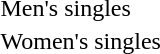<table>
<tr>
<td rowspan="2">Men's singles</td>
<td rowspan="2"></td>
<td rowspan="2"></td>
<td></td>
</tr>
<tr>
<td></td>
</tr>
<tr>
<td rowspan="2">Women's singles</td>
<td rowspan="2"></td>
<td rowspan="2"></td>
<td></td>
</tr>
<tr>
<td></td>
</tr>
</table>
